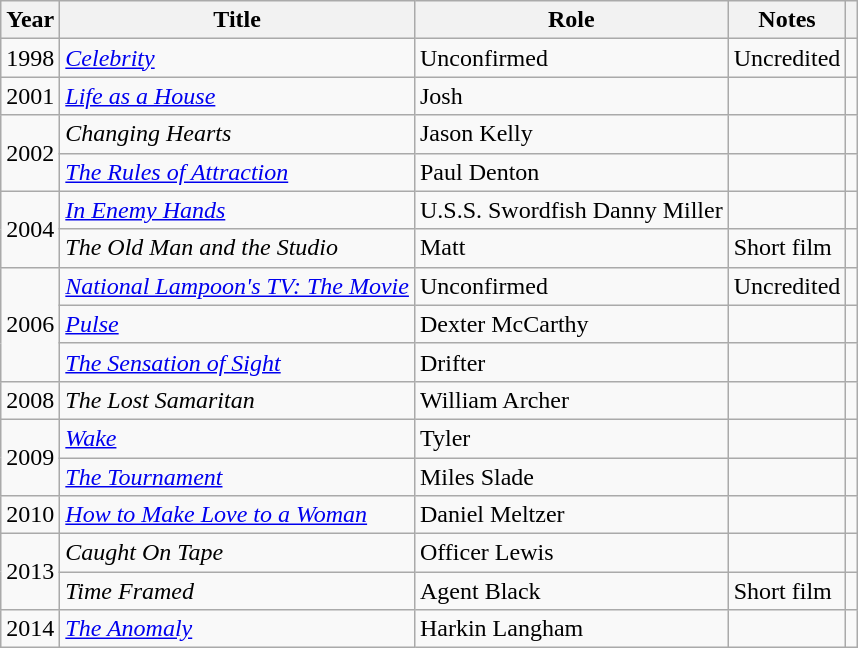<table class="wikitable sortable">
<tr>
<th>Year</th>
<th>Title</th>
<th>Role</th>
<th class="unsortable">Notes</th>
<th class="unsortable"></th>
</tr>
<tr>
<td>1998</td>
<td><em><a href='#'>Celebrity</a></em></td>
<td>Unconfirmed</td>
<td>Uncredited</td>
<td></td>
</tr>
<tr>
<td>2001</td>
<td><em><a href='#'>Life as a House</a></em></td>
<td>Josh</td>
<td></td>
<td></td>
</tr>
<tr>
<td rowspan="2">2002</td>
<td><em>Changing Hearts</em></td>
<td>Jason Kelly</td>
<td></td>
<td></td>
</tr>
<tr>
<td><em><a href='#'>The Rules of Attraction</a></em></td>
<td>Paul Denton</td>
<td></td>
<td></td>
</tr>
<tr>
<td rowspan="2">2004</td>
<td><em><a href='#'>In Enemy Hands</a></em></td>
<td>U.S.S. Swordfish Danny Miller</td>
<td></td>
<td></td>
</tr>
<tr>
<td><em>The Old Man and the Studio</em></td>
<td>Matt</td>
<td>Short film</td>
<td></td>
</tr>
<tr>
<td rowspan="3">2006</td>
<td><em><a href='#'>National Lampoon's TV: The Movie</a></em></td>
<td>Unconfirmed</td>
<td>Uncredited</td>
<td></td>
</tr>
<tr>
<td><em><a href='#'>Pulse</a></em></td>
<td>Dexter McCarthy</td>
<td></td>
<td></td>
</tr>
<tr>
<td><em><a href='#'>The Sensation of Sight</a></em></td>
<td>Drifter</td>
<td></td>
<td></td>
</tr>
<tr>
<td>2008</td>
<td><em>The Lost Samaritan</em></td>
<td>William Archer</td>
<td></td>
<td></td>
</tr>
<tr>
<td rowspan="2">2009</td>
<td><em><a href='#'>Wake</a></em></td>
<td>Tyler</td>
<td></td>
<td></td>
</tr>
<tr>
<td><em><a href='#'>The Tournament</a></em></td>
<td>Miles Slade</td>
<td></td>
<td></td>
</tr>
<tr>
<td>2010</td>
<td><em><a href='#'>How to Make Love to a Woman</a></em></td>
<td>Daniel Meltzer</td>
<td></td>
<td></td>
</tr>
<tr>
<td rowspan="2">2013</td>
<td><em>Caught On Tape</em></td>
<td>Officer Lewis</td>
<td></td>
<td></td>
</tr>
<tr>
<td><em>Time Framed</em></td>
<td>Agent Black</td>
<td>Short film</td>
<td></td>
</tr>
<tr>
<td>2014</td>
<td><em><a href='#'>The Anomaly</a></em></td>
<td>Harkin Langham</td>
<td></td>
<td></td>
</tr>
</table>
